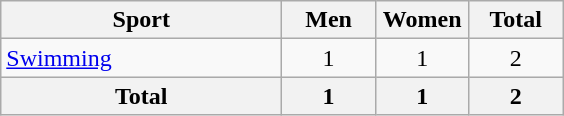<table class="wikitable sortable" style="text-align:center;">
<tr>
<th width=180>Sport</th>
<th width=55>Men</th>
<th width=55>Women</th>
<th width=55>Total</th>
</tr>
<tr>
<td align=left><a href='#'>Swimming</a></td>
<td>1</td>
<td>1</td>
<td>2</td>
</tr>
<tr>
<th>Total</th>
<th>1</th>
<th>1</th>
<th>2</th>
</tr>
</table>
